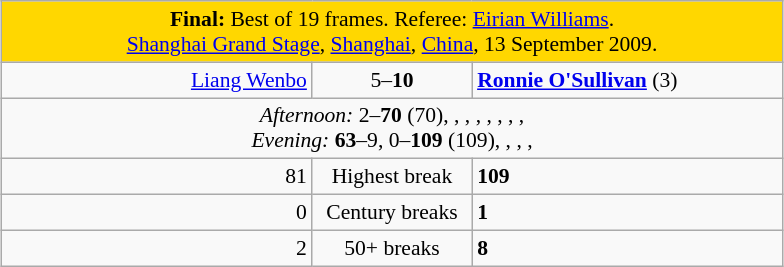<table class="wikitable" style="font-size: 90%; margin: 1em auto 1em auto;">
<tr>
<td colspan = "3" align="center" bgcolor="#ffd700"><strong>Final:</strong> Best of 19 frames. Referee: <a href='#'>Eirian Williams</a>.<br><a href='#'>Shanghai Grand Stage</a>, <a href='#'>Shanghai</a>, <a href='#'>China</a>, 13 September 2009.</td>
</tr>
<tr>
<td width = "200" align="right"><a href='#'>Liang Wenbo</a><br></td>
<td width = "100" align="center">5–<strong>10</strong></td>
<td width = "200"><strong><a href='#'>Ronnie O'Sullivan</a></strong> (3)<br></td>
</tr>
<tr>
<td colspan = "3" align="center" style="font-size: 100%"><em>Afternoon:</em> 2–<strong>70</strong> (70), , , , , , , ,  <br><em>Evening:</em> <strong>63</strong>–9, 0–<strong>109</strong> (109), , , , </td>
</tr>
<tr>
<td align="right">81</td>
<td align="center">Highest break</td>
<td><strong>109</strong></td>
</tr>
<tr>
<td align="right">0</td>
<td align="center">Century breaks</td>
<td><strong>1</strong></td>
</tr>
<tr>
<td align="right">2</td>
<td align="center">50+ breaks</td>
<td><strong>8</strong></td>
</tr>
</table>
